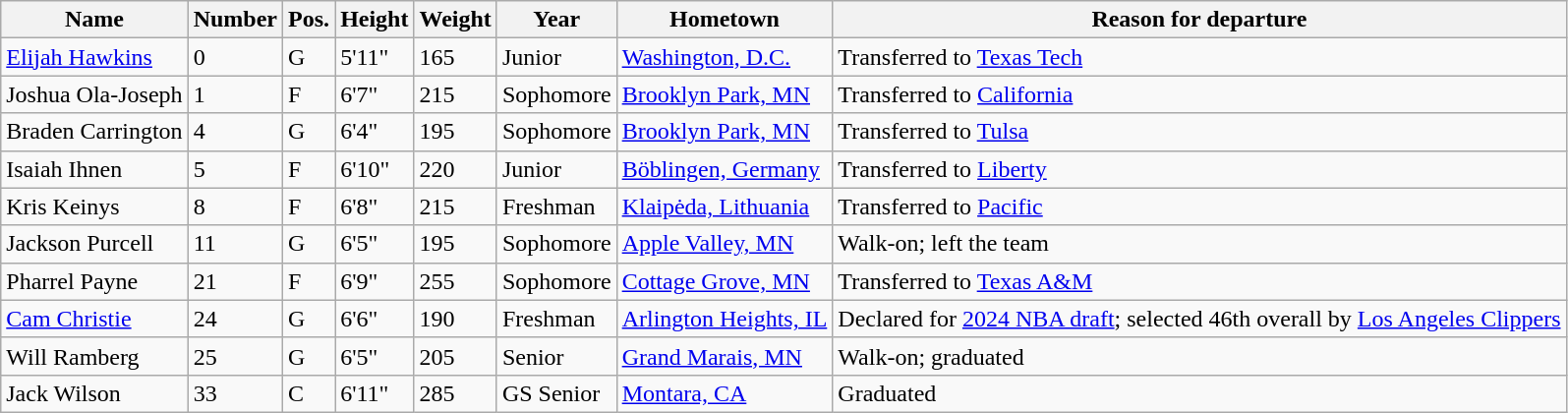<table class="wikitable sortable" border="1">
<tr>
<th>Name</th>
<th>Number</th>
<th>Pos.</th>
<th>Height</th>
<th>Weight</th>
<th>Year</th>
<th>Hometown</th>
<th class="unsortable">Reason for departure</th>
</tr>
<tr>
<td><a href='#'>Elijah Hawkins</a></td>
<td>0</td>
<td>G</td>
<td>5'11"</td>
<td>165</td>
<td>Junior</td>
<td><a href='#'>Washington, D.C.</a></td>
<td>Transferred to <a href='#'>Texas Tech</a></td>
</tr>
<tr>
<td>Joshua Ola-Joseph</td>
<td>1</td>
<td>F</td>
<td>6'7"</td>
<td>215</td>
<td>Sophomore</td>
<td><a href='#'>Brooklyn Park, MN</a></td>
<td>Transferred to <a href='#'>California</a></td>
</tr>
<tr>
<td>Braden Carrington</td>
<td>4</td>
<td>G</td>
<td>6'4"</td>
<td>195</td>
<td>Sophomore</td>
<td><a href='#'>Brooklyn Park, MN</a></td>
<td>Transferred to <a href='#'>Tulsa</a></td>
</tr>
<tr>
<td>Isaiah Ihnen</td>
<td>5</td>
<td>F</td>
<td>6'10"</td>
<td>220</td>
<td> Junior</td>
<td><a href='#'>Böblingen, Germany</a></td>
<td>Transferred to <a href='#'>Liberty</a></td>
</tr>
<tr>
<td>Kris Keinys</td>
<td>8</td>
<td>F</td>
<td>6'8"</td>
<td>215</td>
<td>Freshman</td>
<td><a href='#'>Klaipėda, Lithuania</a></td>
<td>Transferred to <a href='#'>Pacific</a></td>
</tr>
<tr>
<td>Jackson Purcell</td>
<td>11</td>
<td>G</td>
<td>6'5"</td>
<td>195</td>
<td> Sophomore</td>
<td><a href='#'>Apple Valley, MN</a></td>
<td>Walk-on; left the team</td>
</tr>
<tr>
<td>Pharrel Payne</td>
<td>21</td>
<td>F</td>
<td>6'9"</td>
<td>255</td>
<td>Sophomore</td>
<td><a href='#'>Cottage Grove, MN</a></td>
<td>Transferred to <a href='#'>Texas A&M</a></td>
</tr>
<tr>
<td><a href='#'>Cam Christie</a></td>
<td>24</td>
<td>G</td>
<td>6'6"</td>
<td>190</td>
<td>Freshman</td>
<td><a href='#'>Arlington Heights, IL</a></td>
<td>Declared for <a href='#'>2024 NBA draft</a>; selected 46th overall by <a href='#'>Los Angeles Clippers</a></td>
</tr>
<tr>
<td>Will Ramberg</td>
<td>25</td>
<td>G</td>
<td>6'5"</td>
<td>205</td>
<td>Senior</td>
<td><a href='#'>Grand Marais, MN</a></td>
<td>Walk-on; graduated</td>
</tr>
<tr>
<td>Jack Wilson</td>
<td>33</td>
<td>C</td>
<td>6'11"</td>
<td>285</td>
<td>GS Senior</td>
<td><a href='#'>Montara, CA</a></td>
<td>Graduated</td>
</tr>
</table>
